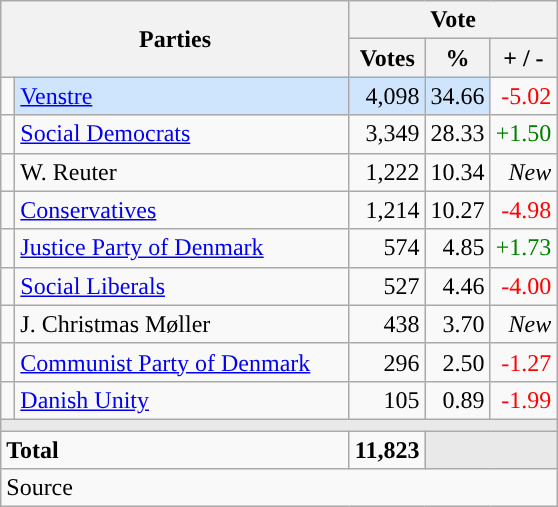<table class="wikitable" style="text-align:right;">
<tr>
<th style="text-align:centre;" rowspan="2" colspan="2" width="225">Parties</th>
<th colspan="3">Vote</th>
</tr>
<tr>
<th width="15">Votes</th>
<th width="15">%</th>
<th width="15">+ / -</th>
</tr>
<tr>
<td width="2" style="color:inherit;background:"></td>
<td bgcolor=#cfe5fe  align="left"><a href='#'>Venstre</a></td>
<td bgcolor=#cfe5fe>4,098</td>
<td bgcolor=#cfe5fe>34.66</td>
<td style=color:red;>-5.02</td>
</tr>
<tr>
<td width="2" style="color:inherit;background:"></td>
<td align="left"><a href='#'>Social Democrats</a></td>
<td>3,349</td>
<td>28.33</td>
<td style=color:green;>+1.50</td>
</tr>
<tr>
<td width="2" style="color:inherit;background:"></td>
<td align="left">W. Reuter</td>
<td>1,222</td>
<td>10.34</td>
<td><em>New</em></td>
</tr>
<tr>
<td width="2" style="color:inherit;background:"></td>
<td align="left"><a href='#'>Conservatives</a></td>
<td>1,214</td>
<td>10.27</td>
<td style=color:red;>-4.98</td>
</tr>
<tr>
<td width="2" style="color:inherit;background:"></td>
<td align="left"><a href='#'>Justice Party of Denmark</a></td>
<td>574</td>
<td>4.85</td>
<td style=color:green;>+1.73</td>
</tr>
<tr>
<td width="2" style="color:inherit;background:"></td>
<td align="left"><a href='#'>Social Liberals</a></td>
<td>527</td>
<td>4.46</td>
<td style=color:red;>-4.00</td>
</tr>
<tr>
<td width="2" style="color:inherit;background:"></td>
<td align="left">J. Christmas Møller</td>
<td>438</td>
<td>3.70</td>
<td><em>New</em></td>
</tr>
<tr>
<td width="2" style="color:inherit;background:"></td>
<td align="left"><a href='#'>Communist Party of Denmark</a></td>
<td>296</td>
<td>2.50</td>
<td style=color:red;>-1.27</td>
</tr>
<tr>
<td width="2" style="color:inherit;background:"></td>
<td align="left"><a href='#'>Danish Unity</a></td>
<td>105</td>
<td>0.89</td>
<td style=color:red;>-1.99</td>
</tr>
<tr>
<td colspan="7" bgcolor="#E9E9E9"></td>
</tr>
<tr>
<td align="left" colspan="2"><strong>Total</strong></td>
<td><strong>11,823</strong></td>
<td bgcolor="#E9E9E9" colspan="2"></td>
</tr>
<tr>
<td align="left" colspan="6">Source</td>
</tr>
</table>
